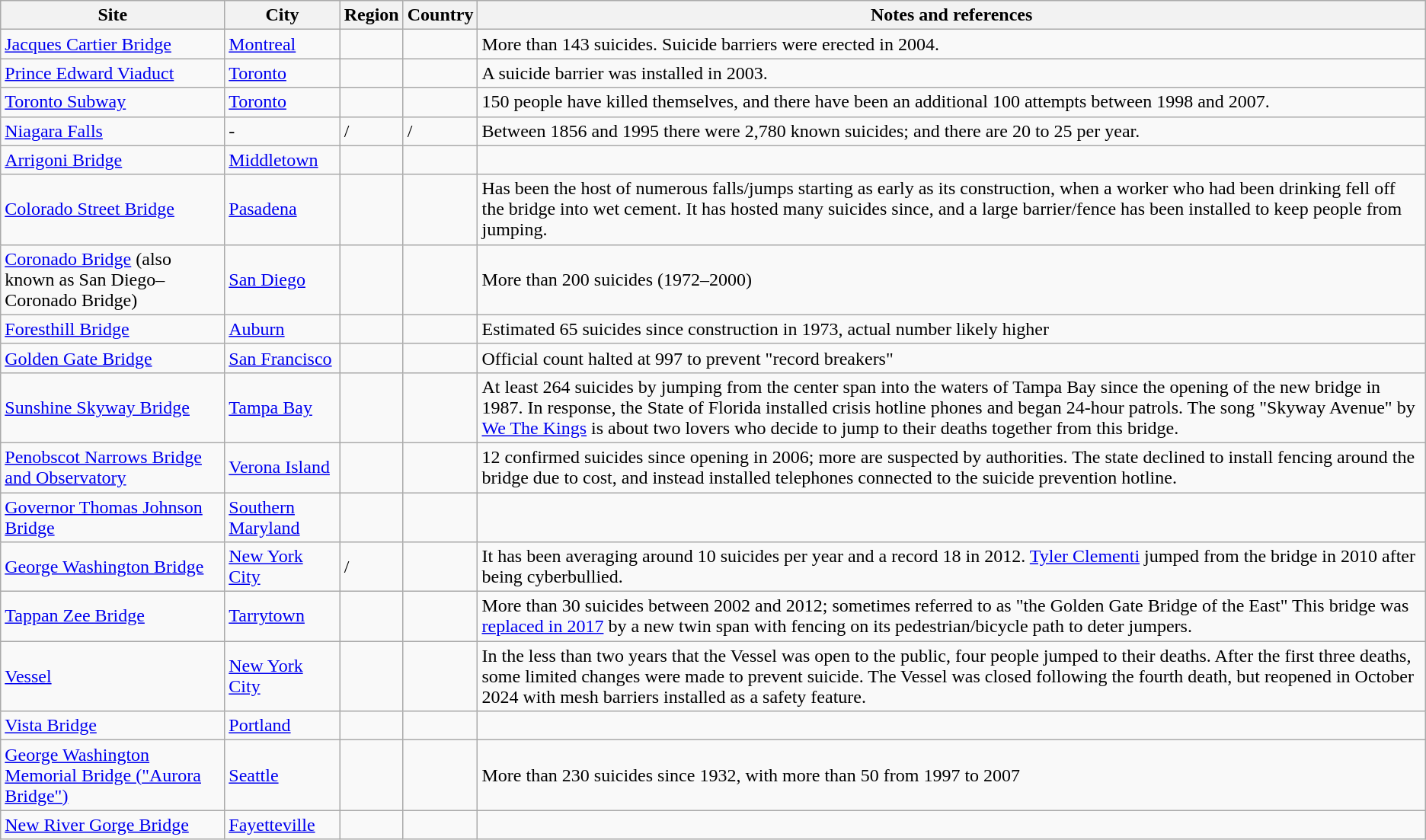<table class="wikitable sortable">
<tr>
<th>Site</th>
<th>City</th>
<th>Region</th>
<th>Country</th>
<th>Notes and references</th>
</tr>
<tr>
<td><a href='#'>Jacques Cartier Bridge</a></td>
<td><a href='#'>Montreal</a></td>
<td></td>
<td></td>
<td>More than 143 suicides. Suicide barriers were erected in 2004.</td>
</tr>
<tr>
<td><a href='#'>Prince Edward Viaduct</a></td>
<td><a href='#'>Toronto</a></td>
<td></td>
<td></td>
<td>A suicide barrier was installed in 2003.</td>
</tr>
<tr>
<td><a href='#'>Toronto Subway</a></td>
<td><a href='#'>Toronto</a></td>
<td></td>
<td></td>
<td>150 people have killed themselves, and there have been an additional 100 attempts between 1998 and 2007.</td>
</tr>
<tr>
<td><a href='#'>Niagara Falls</a></td>
<td>-</td>
<td>/</td>
<td>/</td>
<td>Between 1856 and 1995 there were 2,780 known suicides; and there are 20 to 25 per year.</td>
</tr>
<tr>
<td><a href='#'>Arrigoni Bridge</a></td>
<td><a href='#'>Middletown</a></td>
<td></td>
<td></td>
<td></td>
</tr>
<tr>
<td><a href='#'>Colorado Street Bridge</a></td>
<td><a href='#'>Pasadena</a></td>
<td></td>
<td></td>
<td>Has been the host of numerous falls/jumps starting as early as its construction, when a worker who had been drinking fell off the bridge into wet cement. It has hosted many suicides since, and a large barrier/fence has been installed to keep people from jumping.</td>
</tr>
<tr>
<td><a href='#'>Coronado Bridge</a> (also known as San Diego–Coronado Bridge)</td>
<td><a href='#'>San Diego</a></td>
<td></td>
<td></td>
<td>More than 200 suicides (1972–2000)</td>
</tr>
<tr>
<td><a href='#'>Foresthill Bridge</a></td>
<td><a href='#'>Auburn</a></td>
<td></td>
<td></td>
<td>Estimated 65 suicides since construction in 1973, actual number likely higher</td>
</tr>
<tr>
<td><a href='#'>Golden Gate Bridge</a></td>
<td><a href='#'>San Francisco</a></td>
<td></td>
<td></td>
<td>Official count halted at 997 to prevent "record breakers"</td>
</tr>
<tr>
<td><a href='#'>Sunshine Skyway Bridge</a></td>
<td><a href='#'>Tampa Bay</a></td>
<td></td>
<td></td>
<td>At least 264 suicides by jumping from the center span into the waters of Tampa Bay since the opening of the new bridge in 1987. In response, the State of Florida installed  crisis hotline phones and began 24-hour patrols. The song "Skyway Avenue" by <a href='#'>We The Kings</a> is about two lovers who decide to jump to their deaths together from this bridge.</td>
</tr>
<tr>
<td><a href='#'>Penobscot Narrows Bridge and Observatory</a></td>
<td><a href='#'>Verona Island</a></td>
<td></td>
<td></td>
<td>12 confirmed suicides since opening in 2006; more are suspected by authorities. The state declined to install fencing around the bridge due to cost, and instead installed telephones connected to the suicide prevention hotline.</td>
</tr>
<tr>
<td><a href='#'>Governor Thomas Johnson Bridge</a></td>
<td><a href='#'>Southern Maryland</a></td>
<td></td>
<td></td>
<td></td>
</tr>
<tr>
<td><a href='#'>George Washington Bridge</a></td>
<td><a href='#'>New York City</a></td>
<td>/</td>
<td></td>
<td>It has been averaging around 10 suicides per year and a record 18 in 2012.  <a href='#'>Tyler Clementi</a> jumped from the bridge in 2010 after being cyberbullied.</td>
</tr>
<tr>
<td><a href='#'>Tappan Zee Bridge</a></td>
<td><a href='#'>Tarrytown</a></td>
<td></td>
<td></td>
<td>More than 30 suicides between 2002 and 2012; sometimes referred to as "the Golden Gate Bridge of the East" This bridge was <a href='#'>replaced in 2017</a> by a new twin span with fencing on its pedestrian/bicycle path to deter jumpers.</td>
</tr>
<tr>
<td><a href='#'>Vessel</a></td>
<td><a href='#'>New York City</a></td>
<td></td>
<td></td>
<td>In the less than two years that the Vessel was open to the public, four people jumped to their deaths. After the first three deaths, some limited changes were made to prevent suicide. The Vessel was closed following the fourth death, but reopened in October 2024 with mesh barriers installed as a safety feature.</td>
</tr>
<tr>
<td><a href='#'>Vista Bridge</a></td>
<td><a href='#'>Portland</a></td>
<td></td>
<td></td>
<td></td>
</tr>
<tr>
<td><a href='#'>George Washington Memorial Bridge ("Aurora Bridge")</a></td>
<td><a href='#'>Seattle</a></td>
<td></td>
<td></td>
<td>More than 230 suicides since 1932, with more than 50 from 1997 to 2007</td>
</tr>
<tr>
<td><a href='#'>New River Gorge Bridge</a></td>
<td><a href='#'>Fayetteville</a></td>
<td></td>
<td></td>
<td></td>
</tr>
</table>
